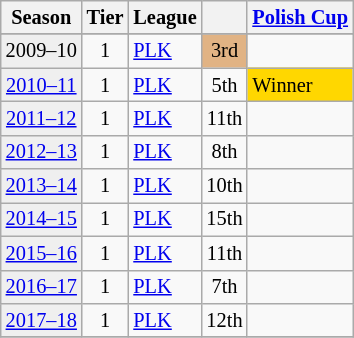<table class="wikitable" style="font-size:85%; text-align:center;">
<tr>
<th>Season</th>
<th>Tier</th>
<th>League</th>
<th></th>
<th><a href='#'>Polish Cup</a></th>
</tr>
<tr>
</tr>
<tr>
<td style="background:#efefef;">2009–10</td>
<td>1</td>
<td align=left><a href='#'>PLK</a></td>
<td bgcolor=#e1b384>3rd</td>
<td></td>
</tr>
<tr>
<td style="background:#efefef;"><a href='#'>2010–11</a></td>
<td>1</td>
<td align=left><a href='#'>PLK</a></td>
<td>5th</td>
<td align=left bgcolor=gold>Winner</td>
</tr>
<tr>
<td style="background:#efefef;"><a href='#'>2011–12</a></td>
<td>1</td>
<td align=left><a href='#'>PLK</a></td>
<td>11th</td>
<td></td>
</tr>
<tr>
<td style="background:#efefef;"><a href='#'>2012–13</a></td>
<td>1</td>
<td align=left><a href='#'>PLK</a></td>
<td>8th</td>
<td></td>
</tr>
<tr>
<td style="background:#efefef;"><a href='#'>2013–14</a></td>
<td>1</td>
<td align=left><a href='#'>PLK</a></td>
<td>10th</td>
<td></td>
</tr>
<tr>
<td style="background:#efefef;"><a href='#'>2014–15</a></td>
<td>1</td>
<td align=left><a href='#'>PLK</a></td>
<td>15th</td>
<td></td>
</tr>
<tr>
<td style="background:#efefef;"><a href='#'>2015–16</a></td>
<td>1</td>
<td align=left><a href='#'>PLK</a></td>
<td>11th</td>
<td></td>
</tr>
<tr>
<td style="background:#efefef;"><a href='#'>2016–17</a></td>
<td>1</td>
<td align=left><a href='#'>PLK</a></td>
<td>7th</td>
<td></td>
</tr>
<tr>
<td style="background:#efefef;"><a href='#'>2017–18</a></td>
<td>1</td>
<td align=left><a href='#'>PLK</a></td>
<td>12th</td>
<td></td>
</tr>
<tr>
</tr>
</table>
